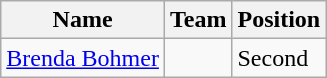<table class="wikitable">
<tr>
<th><strong>Name</strong></th>
<th><strong>Team</strong></th>
<th><strong>Position</strong></th>
</tr>
<tr>
<td><a href='#'>Brenda Bohmer</a></td>
<td></td>
<td>Second</td>
</tr>
</table>
